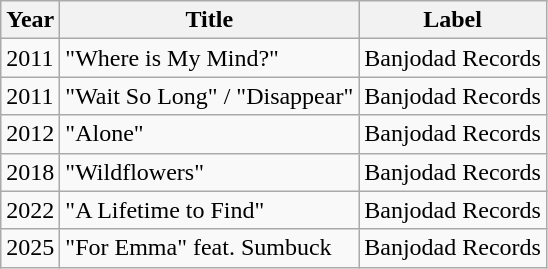<table class="wikitable">
<tr>
<th>Year</th>
<th>Title</th>
<th>Label</th>
</tr>
<tr>
<td>2011</td>
<td>"Where is My Mind?"</td>
<td>Banjodad Records</td>
</tr>
<tr>
<td>2011</td>
<td>"Wait So Long" / "Disappear"</td>
<td>Banjodad Records</td>
</tr>
<tr>
<td>2012</td>
<td>"Alone"</td>
<td>Banjodad Records</td>
</tr>
<tr>
<td>2018</td>
<td>"Wildflowers"</td>
<td>Banjodad Records</td>
</tr>
<tr>
<td>2022</td>
<td>"A Lifetime to Find"</td>
<td>Banjodad Records</td>
</tr>
<tr>
<td>2025</td>
<td>"For Emma" feat. Sumbuck</td>
<td>Banjodad Records</td>
</tr>
</table>
